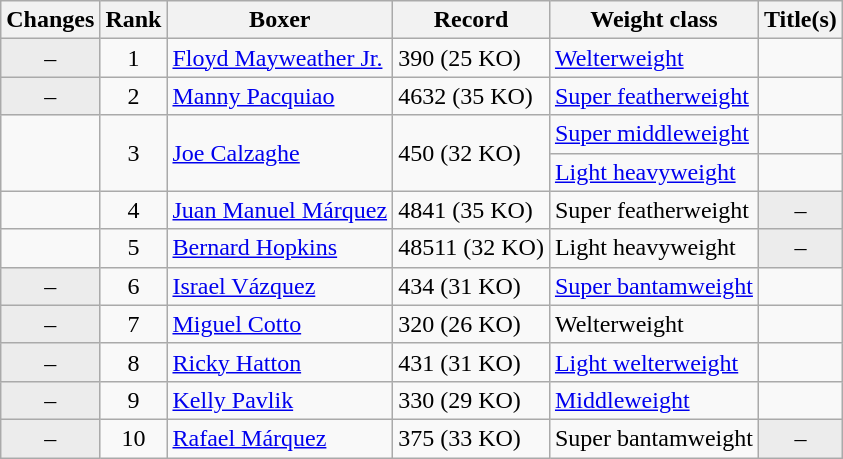<table class="wikitable ">
<tr>
<th>Changes</th>
<th>Rank</th>
<th>Boxer</th>
<th>Record</th>
<th>Weight class</th>
<th>Title(s)</th>
</tr>
<tr>
<td align=center bgcolor=#ECECEC>–</td>
<td align=center>1</td>
<td><a href='#'>Floyd Mayweather Jr.</a></td>
<td>390 (25 KO)</td>
<td><a href='#'>Welterweight</a></td>
<td></td>
</tr>
<tr>
<td align=center bgcolor=#ECECEC>–</td>
<td align=center>2</td>
<td><a href='#'>Manny Pacquiao</a></td>
<td>4632 (35 KO)</td>
<td><a href='#'>Super featherweight</a></td>
<td></td>
</tr>
<tr>
<td rowspan=2 align=center></td>
<td rowspan=2 align=center>3</td>
<td rowspan=2><a href='#'>Joe Calzaghe</a></td>
<td rowspan=2>450 (32 KO)</td>
<td><a href='#'>Super middleweight</a></td>
<td></td>
</tr>
<tr>
<td><a href='#'>Light heavyweight</a></td>
<td></td>
</tr>
<tr>
<td align=center></td>
<td align=center>4</td>
<td><a href='#'>Juan Manuel Márquez</a></td>
<td>4841 (35 KO)</td>
<td>Super featherweight</td>
<td align=center bgcolor=#ECECEC data-sort-value="Z">–</td>
</tr>
<tr>
<td align=center></td>
<td align=center>5</td>
<td><a href='#'>Bernard Hopkins</a></td>
<td>48511 (32 KO)</td>
<td>Light heavyweight</td>
<td align=center bgcolor=#ECECEC data-sort-value="Z">–</td>
</tr>
<tr>
<td align=center bgcolor=#ECECEC>–</td>
<td align=center>6</td>
<td><a href='#'>Israel Vázquez</a></td>
<td>434 (31 KO)</td>
<td><a href='#'>Super bantamweight</a></td>
<td></td>
</tr>
<tr>
<td align=center bgcolor=#ECECEC>–</td>
<td align=center>7</td>
<td><a href='#'>Miguel Cotto</a></td>
<td>320 (26 KO)</td>
<td>Welterweight</td>
<td></td>
</tr>
<tr>
<td align=center bgcolor=#ECECEC>–</td>
<td align=center>8</td>
<td><a href='#'>Ricky Hatton</a></td>
<td>431 (31 KO)</td>
<td><a href='#'>Light welterweight</a></td>
<td></td>
</tr>
<tr>
<td align=center bgcolor=#ECECEC>–</td>
<td align=center>9</td>
<td><a href='#'>Kelly Pavlik</a></td>
<td>330 (29 KO)</td>
<td><a href='#'>Middleweight</a></td>
<td></td>
</tr>
<tr>
<td align=center bgcolor=#ECECEC>–</td>
<td align=center>10</td>
<td><a href='#'>Rafael Márquez</a></td>
<td>375 (33 KO)</td>
<td>Super bantamweight</td>
<td align=center bgcolor=#ECECEC data-sort-value="Z">–</td>
</tr>
</table>
